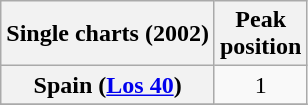<table class="wikitable sortable plainrowheaders">
<tr>
<th scope="col">Single charts (2002)</th>
<th scope="col">Peak<br>position</th>
</tr>
<tr>
<th scope="row">Spain (<a href='#'>Los 40</a>)</th>
<td style="text-align:center;">1</td>
</tr>
<tr>
</tr>
</table>
